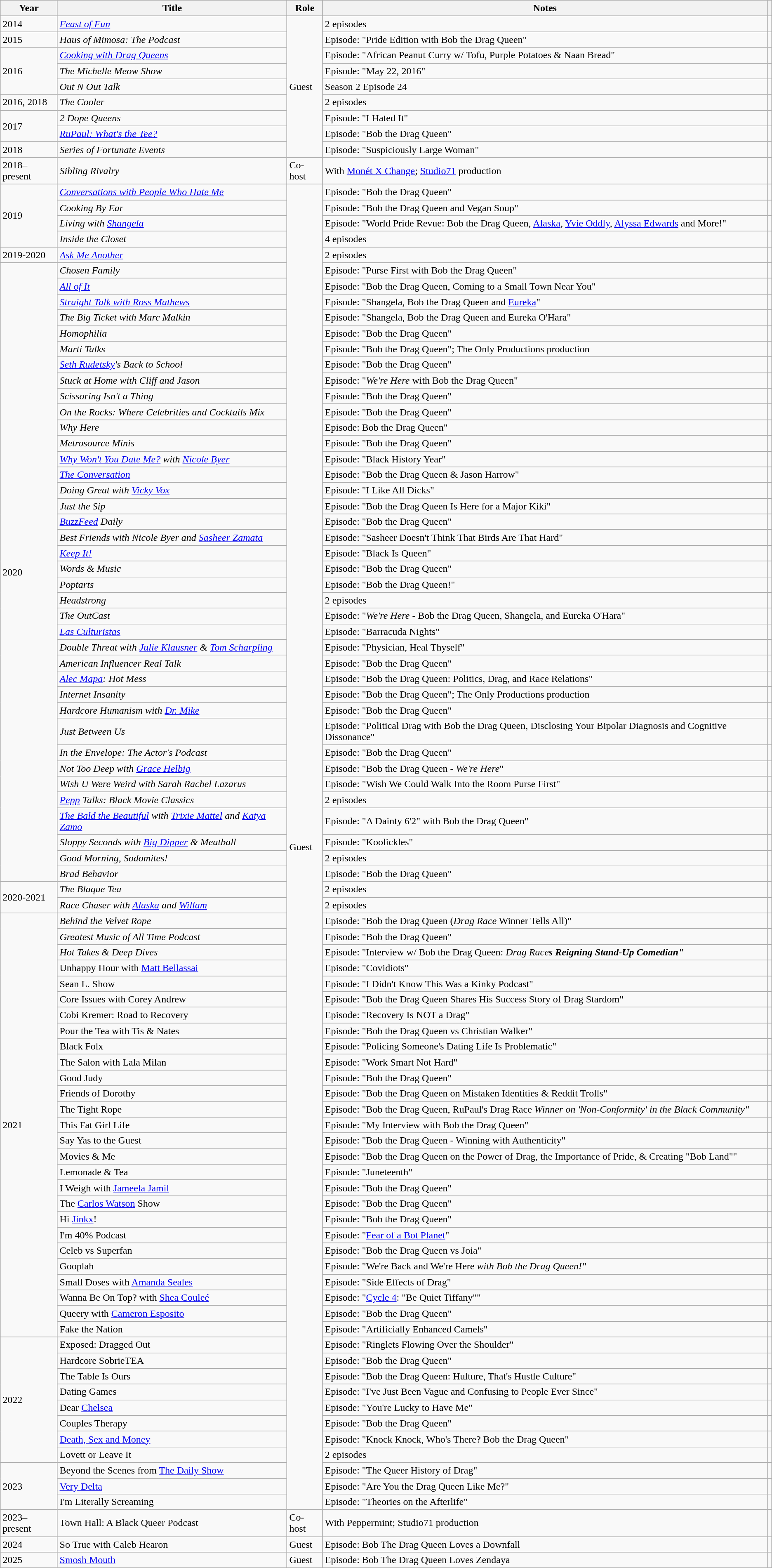<table class="wikitable plainrowheaders" style="text-align:left;">
<tr>
<th>Year</th>
<th>Title</th>
<th>Role</th>
<th>Notes</th>
<th></th>
</tr>
<tr>
<td>2014</td>
<td><em><a href='#'>Feast of Fun</a></em></td>
<td rowspan="9">Guest</td>
<td>2 episodes</td>
<td></td>
</tr>
<tr>
<td>2015</td>
<td><em>Haus of Mimosa: The Podcast</em></td>
<td>Episode: "Pride Edition with Bob the Drag Queen"</td>
<td></td>
</tr>
<tr>
<td rowspan="3">2016</td>
<td><em><a href='#'>Cooking with Drag Queens</a></em></td>
<td>Episode: "African Peanut Curry w/ Tofu, Purple Potatoes & Naan Bread"</td>
<td></td>
</tr>
<tr>
<td><em>The Michelle Meow Show</em></td>
<td>Episode: "May 22, 2016"</td>
<td></td>
</tr>
<tr>
<td><em>Out N Out Talk</em></td>
<td>Season 2 Episode 24</td>
<td></td>
</tr>
<tr>
<td>2016, 2018</td>
<td><em>The Cooler</em></td>
<td>2 episodes</td>
<td></td>
</tr>
<tr>
<td rowspan="2">2017</td>
<td><em>2 Dope Queens</em></td>
<td>Episode: "I Hated It"</td>
<td></td>
</tr>
<tr>
<td><em><a href='#'>RuPaul: What's the Tee?</a></em></td>
<td>Episode: "Bob the Drag Queen"</td>
<td></td>
</tr>
<tr>
<td>2018</td>
<td><em>Series of Fortunate Events</em></td>
<td>Episode: "Suspiciously Large Woman"</td>
<td></td>
</tr>
<tr>
<td>2018–present</td>
<td><em>Sibling Rivalry</em></td>
<td>Co-host</td>
<td>With <a href='#'>Monét X Change</a>; <a href='#'>Studio71</a> production</td>
<td></td>
</tr>
<tr>
<td rowspan="4">2019</td>
<td><em><a href='#'>Conversations with People Who Hate Me</a></em></td>
<td rowspan="83">Guest</td>
<td>Episode: "Bob the Drag Queen"</td>
<td></td>
</tr>
<tr>
<td><em>Cooking By Ear</em></td>
<td>Episode: "Bob the Drag Queen and Vegan Soup"</td>
<td></td>
</tr>
<tr>
<td><em>Living with <a href='#'>Shangela</a></em></td>
<td>Episode: "World Pride Revue: Bob the Drag Queen, <a href='#'>Alaska</a>, <a href='#'>Yvie Oddly</a>, <a href='#'>Alyssa Edwards</a> and More!"</td>
<td></td>
</tr>
<tr>
<td><em>Inside the Closet</em></td>
<td>4 episodes</td>
<td></td>
</tr>
<tr>
<td>2019-2020</td>
<td><em><a href='#'>Ask Me Another</a></em></td>
<td>2 episodes</td>
<td></td>
</tr>
<tr>
<td rowspan="38">2020</td>
<td><em>Chosen Family</em></td>
<td>Episode: "Purse First with Bob the Drag Queen"</td>
<td></td>
</tr>
<tr>
<td><em><a href='#'>All of It</a></em></td>
<td>Episode: "Bob the Drag Queen, Coming to a Small Town Near You"</td>
<td></td>
</tr>
<tr>
<td><em><a href='#'>Straight Talk with Ross Mathews</a></em></td>
<td>Episode: "Shangela, Bob the Drag Queen and <a href='#'>Eureka</a>"</td>
<td></td>
</tr>
<tr>
<td><em>The Big Ticket with Marc Malkin</em></td>
<td>Episode: "Shangela, Bob the Drag Queen and Eureka O'Hara"</td>
<td></td>
</tr>
<tr>
<td><em>Homophilia</em></td>
<td>Episode: "Bob the Drag Queen"</td>
<td></td>
</tr>
<tr>
<td><em>Marti Talks</em></td>
<td>Episode: "Bob the Drag Queen"; The Only Productions production</td>
<td></td>
</tr>
<tr>
<td><em><a href='#'>Seth Rudetsky</a>'s Back to School</em></td>
<td>Episode: "Bob the Drag Queen"</td>
<td></td>
</tr>
<tr>
<td><em>Stuck at Home with Cliff and Jason</em></td>
<td>Episode: "<em>We're Here</em> with Bob the Drag Queen"</td>
<td></td>
</tr>
<tr>
<td><em>Scissoring Isn't a Thing</em></td>
<td>Episode: "Bob the Drag Queen"</td>
<td></td>
</tr>
<tr>
<td><em>On the Rocks: Where Celebrities and Cocktails Mix</em></td>
<td>Episode: "Bob the Drag Queen"</td>
<td></td>
</tr>
<tr>
<td><em>Why Here</em></td>
<td>Episode: Bob the Drag Queen"</td>
<td></td>
</tr>
<tr>
<td><em>Metrosource Minis</em></td>
<td>Episode: "Bob the Drag Queen"</td>
<td></td>
</tr>
<tr>
<td><em><a href='#'>Why Won't You Date Me?</a> with <a href='#'>Nicole Byer</a></em></td>
<td>Episode: "Black History Year"</td>
<td></td>
</tr>
<tr>
<td><em><a href='#'>The Conversation</a></em></td>
<td>Episode: "Bob the Drag Queen & Jason Harrow"</td>
<td></td>
</tr>
<tr>
<td><em>Doing Great with <a href='#'>Vicky Vox</a></em></td>
<td>Episode: "I Like All Dicks"</td>
<td></td>
</tr>
<tr>
<td><em>Just the Sip</em></td>
<td>Episode: "Bob the Drag Queen Is Here for a Major Kiki"</td>
<td></td>
</tr>
<tr>
<td><em><a href='#'>BuzzFeed</a> Daily</em></td>
<td>Episode: "Bob the Drag Queen"</td>
<td></td>
</tr>
<tr>
<td><em>Best Friends with Nicole Byer and <a href='#'>Sasheer Zamata</a></em></td>
<td>Episode: "Sasheer Doesn't Think That Birds Are That Hard"</td>
<td></td>
</tr>
<tr>
<td><em><a href='#'>Keep It!</a></em></td>
<td>Episode: "Black Is Queen"</td>
<td></td>
</tr>
<tr>
<td><em>Words & Music</em></td>
<td>Episode: "Bob the Drag Queen"</td>
<td></td>
</tr>
<tr>
<td><em>Poptarts</em></td>
<td>Episode: "Bob the Drag Queen!"</td>
<td></td>
</tr>
<tr>
<td><em>Headstrong</em></td>
<td>2 episodes</td>
<td></td>
</tr>
<tr>
<td><em>The OutCast</em></td>
<td>Episode: "<em>We're Here</em> - Bob the Drag Queen, Shangela, and Eureka O'Hara"</td>
<td></td>
</tr>
<tr>
<td><em><a href='#'>Las Culturistas</a></em></td>
<td>Episode: "Barracuda Nights"</td>
<td></td>
</tr>
<tr>
<td><em>Double Threat with <a href='#'>Julie Klausner</a> & <a href='#'>Tom Scharpling</a></em></td>
<td>Episode: "Physician, Heal Thyself"</td>
<td></td>
</tr>
<tr>
<td><em>American Influencer Real Talk</em></td>
<td>Episode: "Bob the Drag Queen"</td>
<td></td>
</tr>
<tr>
<td><em><a href='#'>Alec Mapa</a>: Hot Mess</em></td>
<td>Episode: "Bob the Drag Queen: Politics, Drag, and Race Relations"</td>
<td></td>
</tr>
<tr>
<td><em>Internet Insanity</em></td>
<td>Episode: "Bob the Drag Queen"; The Only Productions production</td>
<td></td>
</tr>
<tr>
<td><em>Hardcore Humanism with <a href='#'>Dr. Mike</a></em></td>
<td>Episode: "Bob the Drag Queen"</td>
<td></td>
</tr>
<tr>
<td><em>Just Between Us</em></td>
<td>Episode: "Political Drag with Bob the Drag Queen, Disclosing Your Bipolar Diagnosis and Cognitive Dissonance"</td>
<td></td>
</tr>
<tr>
<td><em>In the Envelope: The Actor's Podcast</em></td>
<td>Episode: "Bob the Drag Queen"</td>
<td></td>
</tr>
<tr>
<td><em>Not Too Deep with <a href='#'>Grace Helbig</a></em></td>
<td>Episode: "Bob the Drag Queen - <em>We're Here</em>"</td>
<td></td>
</tr>
<tr>
<td><em>Wish U Were Weird with Sarah Rachel Lazarus</em></td>
<td>Episode: "Wish We Could Walk Into the Room Purse First"</td>
<td></td>
</tr>
<tr>
<td><em><a href='#'>Pepp</a> Talks: Black Movie Classics</em></td>
<td>2 episodes</td>
<td></td>
</tr>
<tr>
<td><em><a href='#'>The Bald the Beautiful</a> with <a href='#'>Trixie Mattel</a> and <a href='#'>Katya Zamo</a></em></td>
<td>Episode: "A Dainty 6'2" with Bob the Drag Queen"</td>
<td></td>
</tr>
<tr>
<td><em>Sloppy Seconds with <a href='#'>Big Dipper</a> & Meatball</em></td>
<td>Episode: "Koolickles"</td>
<td></td>
</tr>
<tr>
<td><em>Good Morning, Sodomites!</em></td>
<td>2 episodes</td>
<td></td>
</tr>
<tr>
<td><em>Brad Behavior</em></td>
<td>Episode: "Bob the Drag Queen"</td>
<td></td>
</tr>
<tr>
<td rowspan="2">2020-2021</td>
<td><em>The Blaque Tea</em></td>
<td>2 episodes</td>
<td></td>
</tr>
<tr>
<td><em>Race Chaser with <a href='#'>Alaska</a> and <a href='#'>Willam</a></em></td>
<td>2 episodes</td>
<td></td>
</tr>
<tr>
<td rowspan="27">2021</td>
<td><em>Behind the Velvet Rope</em></td>
<td>Episode: "Bob the Drag Queen (<em>Drag Race</em> Winner Tells All)"</td>
<td></td>
</tr>
<tr>
<td><em>Greatest Music of All Time Podcast</em></td>
<td>Episode: "Bob the Drag Queen"</td>
<td></td>
</tr>
<tr>
<td><em>Hot Takes & Deep Dives</em></td>
<td>Episode: "Interview w/ Bob the Drag Queen: <em>Drag Race<strong>s Reigning Stand-Up Comedian"</td>
<td></td>
</tr>
<tr>
<td></em>Unhappy Hour with <a href='#'>Matt Bellassai</a><em></td>
<td>Episode: "Covidiots"</td>
<td></td>
</tr>
<tr>
<td></em>Sean L. Show<em></td>
<td>Episode: "I Didn't Know This Was a Kinky Podcast"</td>
<td></td>
</tr>
<tr>
<td></em>Core Issues with Corey Andrew<em></td>
<td>Episode: "Bob the Drag Queen Shares His Success Story of Drag Stardom"</td>
<td></td>
</tr>
<tr>
<td></em>Cobi Kremer: Road to Recovery<em></td>
<td>Episode: "Recovery Is NOT a Drag"</td>
<td></td>
</tr>
<tr>
<td></em>Pour the Tea with Tis & Nates<em></td>
<td>Episode: "Bob the Drag Queen vs Christian Walker"</td>
<td></td>
</tr>
<tr>
<td></em>Black Folx<em></td>
<td>Episode: "Policing Someone's Dating Life Is Problematic"</td>
<td></td>
</tr>
<tr>
<td></em>The Salon with Lala Milan<em></td>
<td>Episode: "Work Smart Not Hard"</td>
<td></td>
</tr>
<tr>
<td></em>Good Judy<em></td>
<td>Episode: "Bob the Drag Queen"</td>
<td></td>
</tr>
<tr>
<td></em>Friends of Dorothy<em></td>
<td>Episode: "Bob the Drag Queen on Mistaken Identities & Reddit Trolls"</td>
<td></td>
</tr>
<tr>
<td></em>The Tight Rope<em></td>
<td>Episode: "Bob the Drag Queen, </em>RuPaul's Drag Race<em> Winner on 'Non-Conformity' in the Black Community"</td>
<td></td>
</tr>
<tr>
<td></em>This Fat Girl Life<em></td>
<td>Episode: "My Interview with Bob the Drag Queen"</td>
<td></td>
</tr>
<tr>
<td></em>Say Yas to the Guest<em></td>
<td>Episode: "Bob the Drag Queen - Winning with Authenticity"</td>
<td></td>
</tr>
<tr>
<td></em>Movies & Me<em></td>
<td>Episode: "Bob the Drag Queen on the Power of Drag, the Importance of Pride, & Creating "Bob Land""</td>
<td></td>
</tr>
<tr>
<td></em>Lemonade & Tea<em></td>
<td>Episode: "Juneteenth"</td>
<td></td>
</tr>
<tr>
<td></em>I Weigh with <a href='#'>Jameela Jamil</a><em></td>
<td>Episode: "Bob the Drag Queen"</td>
<td></td>
</tr>
<tr>
<td></em>The <a href='#'>Carlos Watson</a> Show<em></td>
<td>Episode: "Bob the Drag Queen"</td>
<td></td>
</tr>
<tr>
<td></em>Hi <a href='#'>Jinkx</a>!<em></td>
<td>Episode: "Bob the Drag Queen"</td>
<td></td>
</tr>
<tr>
<td></em>I'm 40% Podcast<em></td>
<td>Episode: "<a href='#'>Fear of a Bot Planet</a>"</td>
<td></td>
</tr>
<tr>
<td></em>Celeb vs Superfan<em></td>
<td>Episode: "Bob the Drag Queen vs Joia"</td>
<td></td>
</tr>
<tr>
<td></em>Gooplah<em></td>
<td>Episode: "We're Back and </em>We're Here<em> with Bob the Drag Queen!"</td>
<td></td>
</tr>
<tr>
<td></em>Small Doses with <a href='#'>Amanda Seales</a><em></td>
<td>Episode: "Side Effects of Drag"</td>
<td></td>
</tr>
<tr>
<td></em>Wanna Be On Top? with <a href='#'>Shea Couleé</a><em></td>
<td>Episode: "<a href='#'>Cycle 4</a>: "Be Quiet Tiffany""</td>
<td></td>
</tr>
<tr>
<td></em>Queery with <a href='#'>Cameron Esposito</a><em></td>
<td>Episode: "Bob the Drag Queen"</td>
<td></td>
</tr>
<tr>
<td></em>Fake the Nation<em></td>
<td>Episode: "Artificially Enhanced Camels"</td>
<td></td>
</tr>
<tr>
<td rowspan="8">2022</td>
<td></em>Exposed: Dragged Out<em></td>
<td>Episode: "Ringlets Flowing Over the Shoulder"</td>
<td></td>
</tr>
<tr>
<td></em>Hardcore SobrieTEA<em></td>
<td>Episode: "Bob the Drag Queen"</td>
<td></td>
</tr>
<tr>
<td></em>The Table Is Ours<em></td>
<td>Episode: "Bob the Drag Queen: Hulture, That's Hustle Culture"</td>
<td></td>
</tr>
<tr>
<td></em>Dating Games<em></td>
<td>Episode: "I've Just Been Vague and Confusing to People Ever Since"</td>
<td></td>
</tr>
<tr>
<td></em>Dear <a href='#'>Chelsea</a><em></td>
<td>Episode: "You're Lucky to Have Me"</td>
<td></td>
</tr>
<tr>
<td></em>Couples Therapy<em></td>
<td>Episode: "Bob the Drag Queen"</td>
<td></td>
</tr>
<tr>
<td></em><a href='#'>Death, Sex and Money</a><em></td>
<td>Episode: "Knock Knock, Who's There? Bob the Drag Queen"</td>
<td></td>
</tr>
<tr>
<td></em>Lovett or Leave It<em></td>
<td>2 episodes</td>
<td></td>
</tr>
<tr>
<td rowspan="3">2023</td>
<td></em>Beyond the Scenes from <a href='#'>The Daily Show</a><em></td>
<td>Episode: "The Queer History of Drag"</td>
<td></td>
</tr>
<tr>
<td></em><a href='#'>Very Delta</a><em></td>
<td>Episode: "Are You the Drag Queen Like Me?"</td>
<td></td>
</tr>
<tr>
<td></em>I'm Literally Screaming<em></td>
<td>Episode: "Theories on the Afterlife"</td>
<td></td>
</tr>
<tr>
<td>2023–present</td>
<td></em>Town Hall: A Black Queer Podcast<em></td>
<td>Co-host</td>
<td>With Peppermint; Studio71 production</td>
<td></td>
</tr>
<tr>
<td>2024</td>
<td></em>So True with Caleb Hearon<em></td>
<td>Guest</td>
<td>Episode: Bob The Drag Queen Loves a Downfall</td>
<td></td>
</tr>
<tr>
<td>2025</td>
<td></em><a href='#'>Smosh Mouth</a><em></td>
<td>Guest</td>
<td>Episode: Bob The Drag Queen Loves Zendaya</td>
<td></td>
</tr>
</table>
